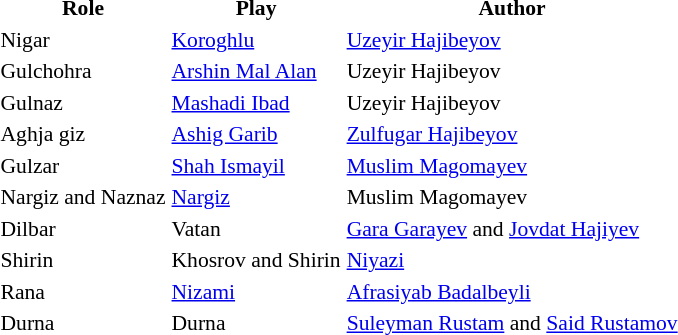<table class="standard sortable mw-datatable" style="font-size: 90%;">
<tr>
<th>Role</th>
<th>Play</th>
<th>Author</th>
</tr>
<tr>
<td>Nigar</td>
<td><a href='#'>Koroghlu</a></td>
<td><a href='#'>Uzeyir Hajibeyov</a></td>
</tr>
<tr>
<td>Gulchohra</td>
<td><a href='#'>Arshin Mal Alan</a></td>
<td>Uzeyir Hajibeyov</td>
</tr>
<tr>
<td>Gulnaz</td>
<td><a href='#'>Mashadi Ibad</a></td>
<td>Uzeyir Hajibeyov</td>
</tr>
<tr>
<td>Aghja giz</td>
<td><a href='#'>Ashig Garib</a></td>
<td><a href='#'>Zulfugar Hajibeyov</a></td>
</tr>
<tr>
<td>Gulzar</td>
<td><a href='#'>Shah Ismayil</a></td>
<td><a href='#'>Muslim Magomayev</a></td>
</tr>
<tr>
<td>Nargiz and Naznaz</td>
<td><a href='#'>Nargiz</a></td>
<td>Muslim Magomayev</td>
</tr>
<tr>
<td>Dilbar</td>
<td>Vatan</td>
<td><a href='#'>Gara Garayev</a> and <a href='#'>Jovdat Hajiyev</a></td>
</tr>
<tr>
<td>Shirin</td>
<td>Khosrov and Shirin</td>
<td><a href='#'>Niyazi</a></td>
</tr>
<tr>
<td>Rana</td>
<td><a href='#'>Nizami</a></td>
<td><a href='#'>Afrasiyab Badalbeyli</a></td>
</tr>
<tr>
<td>Durna</td>
<td>Durna</td>
<td><a href='#'>Suleyman Rustam</a> and <a href='#'>Said Rustamov</a></td>
</tr>
</table>
